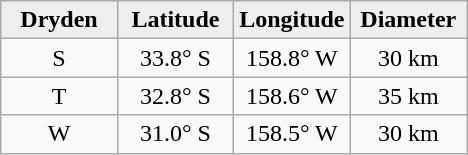<table class="wikitable">
<tr>
<th width="25%" style="background:#eeeeee;">Dryden</th>
<th width="25%" style="background:#eeeeee;">Latitude</th>
<th width="25%" style="background:#eeeeee;">Longitude</th>
<th width="25%" style="background:#eeeeee;">Diameter</th>
</tr>
<tr>
<td align="center">S</td>
<td align="center">33.8° S</td>
<td align="center">158.8° W</td>
<td align="center">30 km</td>
</tr>
<tr>
<td align="center">T</td>
<td align="center">32.8° S</td>
<td align="center">158.6° W</td>
<td align="center">35 km</td>
</tr>
<tr>
<td align="center">W</td>
<td align="center">31.0° S</td>
<td align="center">158.5° W</td>
<td align="center">30 km</td>
</tr>
</table>
